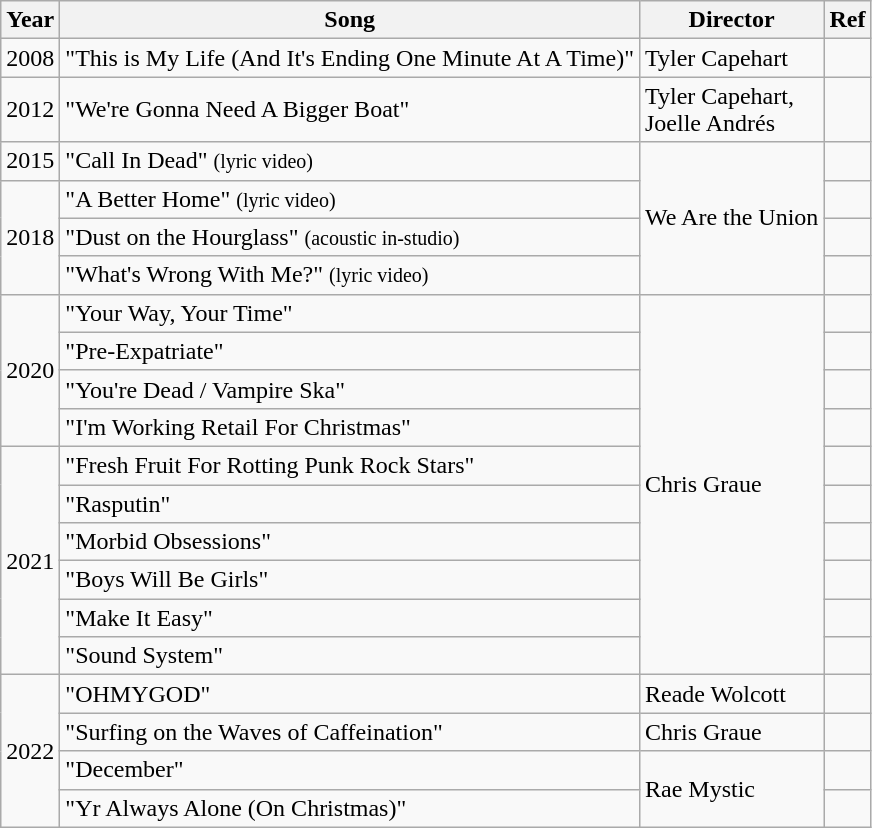<table class="wikitable">
<tr>
<th>Year</th>
<th>Song</th>
<th>Director</th>
<th>Ref</th>
</tr>
<tr>
<td>2008</td>
<td>"This is My Life (And It's Ending One Minute At A Time)"</td>
<td>Tyler Capehart</td>
<td></td>
</tr>
<tr>
<td>2012</td>
<td>"We're Gonna Need A Bigger Boat"</td>
<td>Tyler Capehart,<br>Joelle Andrés</td>
<td></td>
</tr>
<tr>
<td>2015</td>
<td>"Call In Dead" <small>(lyric video)</small></td>
<td rowspan="4">We Are the Union</td>
<td></td>
</tr>
<tr>
<td rowspan="3">2018</td>
<td>"A Better Home" <small>(lyric video)</small></td>
<td></td>
</tr>
<tr>
<td>"Dust on the Hourglass" <small>(acoustic in-studio)</small></td>
<td></td>
</tr>
<tr>
<td>"What's Wrong With Me?" <small>(lyric video)</small></td>
<td></td>
</tr>
<tr>
<td rowspan="4">2020</td>
<td>"Your Way, Your Time"</td>
<td rowspan="10">Chris Graue</td>
<td></td>
</tr>
<tr>
<td>"Pre-Expatriate"</td>
<td></td>
</tr>
<tr>
<td>"You're Dead / Vampire Ska"</td>
<td></td>
</tr>
<tr>
<td>"I'm Working Retail For Christmas"</td>
<td></td>
</tr>
<tr>
<td rowspan="6">2021</td>
<td>"Fresh Fruit For Rotting Punk Rock Stars"</td>
<td></td>
</tr>
<tr>
<td>"Rasputin"</td>
<td></td>
</tr>
<tr>
<td>"Morbid Obsessions"</td>
<td></td>
</tr>
<tr>
<td>"Boys Will Be Girls"</td>
<td></td>
</tr>
<tr>
<td>"Make It Easy"</td>
<td></td>
</tr>
<tr>
<td>"Sound System"</td>
<td></td>
</tr>
<tr>
<td rowspan="4">2022</td>
<td>"OHMYGOD"</td>
<td>Reade Wolcott</td>
<td></td>
</tr>
<tr>
<td>"Surfing on the Waves of Caffeination"</td>
<td>Chris Graue</td>
<td></td>
</tr>
<tr>
<td>"December"</td>
<td rowspan="2">Rae Mystic</td>
<td></td>
</tr>
<tr>
<td>"Yr Always Alone (On Christmas)"</td>
<td></td>
</tr>
</table>
